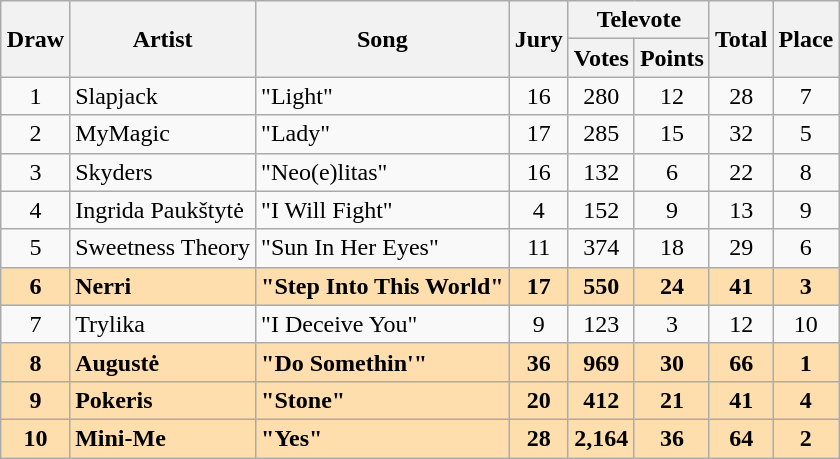<table class="sortable wikitable" style="margin: 1em auto 1em auto; text-align:center">
<tr>
<th rowspan="2">Draw</th>
<th rowspan="2">Artist</th>
<th rowspan="2">Song</th>
<th rowspan="2">Jury</th>
<th colspan="2">Televote</th>
<th rowspan="2">Total</th>
<th rowspan="2">Place</th>
</tr>
<tr>
<th>Votes</th>
<th>Points</th>
</tr>
<tr>
<td>1</td>
<td align="left">Slapjack</td>
<td align="left">"Light"</td>
<td>16</td>
<td>280</td>
<td>12</td>
<td>28</td>
<td>7</td>
</tr>
<tr>
<td>2</td>
<td align="left">MyMagic</td>
<td align="left">"Lady"</td>
<td>17</td>
<td>285</td>
<td>15</td>
<td>32</td>
<td>5</td>
</tr>
<tr>
<td>3</td>
<td align="left">Skyders</td>
<td align="left">"Neo(e)litas"</td>
<td>16</td>
<td>132</td>
<td>6</td>
<td>22</td>
<td>8</td>
</tr>
<tr>
<td>4</td>
<td align="left">Ingrida Paukštytė</td>
<td align="left">"I Will Fight"</td>
<td>4</td>
<td>152</td>
<td>9</td>
<td>13</td>
<td>9</td>
</tr>
<tr>
<td>5</td>
<td align="left">Sweetness Theory</td>
<td align="left">"Sun In Her Eyes"</td>
<td>11</td>
<td>374</td>
<td>18</td>
<td>29</td>
<td>6</td>
</tr>
<tr style="font-weight:bold; background:#FFDEAD;">
<td>6</td>
<td align="left">Nerri</td>
<td align="left">"Step Into This World"</td>
<td>17</td>
<td>550</td>
<td>24</td>
<td>41</td>
<td>3</td>
</tr>
<tr>
<td>7</td>
<td align="left">Trylika</td>
<td align="left">"I Deceive You"</td>
<td>9</td>
<td>123</td>
<td>3</td>
<td>12</td>
<td>10</td>
</tr>
<tr style="font-weight:bold; background:#FFDEAD;">
<td>8</td>
<td align="left">Augustė</td>
<td align="left">"Do Somethin'"</td>
<td>36</td>
<td>969</td>
<td>30</td>
<td>66</td>
<td>1</td>
</tr>
<tr style="font-weight:bold; background:#FFDEAD;">
<td>9</td>
<td align="left">Pokeris</td>
<td align="left">"Stone"</td>
<td>20</td>
<td>412</td>
<td>21</td>
<td>41</td>
<td>4</td>
</tr>
<tr style="font-weight:bold; background:#FFDEAD;">
<td>10</td>
<td align="left">Mini-Me</td>
<td align="left">"Yes"</td>
<td>28</td>
<td>2,164</td>
<td>36</td>
<td>64</td>
<td>2</td>
</tr>
</table>
